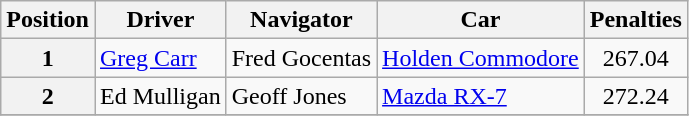<table class="wikitable" border="1">
<tr>
<th>Position</th>
<th>Driver</th>
<th>Navigator</th>
<th>Car</th>
<th>Penalties</th>
</tr>
<tr>
<th>1</th>
<td><a href='#'>Greg Carr</a></td>
<td>Fred Gocentas</td>
<td><a href='#'>Holden Commodore</a></td>
<td align="center">267.04</td>
</tr>
<tr>
<th>2</th>
<td>Ed Mulligan</td>
<td>Geoff Jones</td>
<td><a href='#'>Mazda RX-7</a></td>
<td align="center">272.24</td>
</tr>
<tr>
</tr>
</table>
